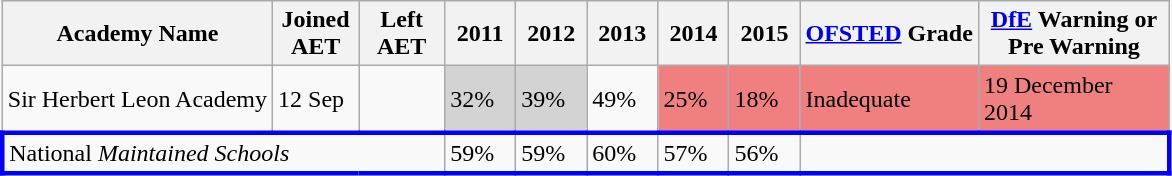<table class="wikitable">
<tr>
<th>Academy Name</th>
<th scope="col" style="width: 50px;">Joined AET</th>
<th scope="col" style="width: 50px;">Left AET</th>
<th scope="col" style="width: 40px;">2011</th>
<th scope="col" style="width: 40px;">2012</th>
<th scope="col" style="width: 40px;">2013</th>
<th scope="col" style="width: 40px;">2014</th>
<th scope="col" style="width: 40px;">2015</th>
<th><a href='#'>OFSTED</a> Grade</th>
<th scope="col" style="width: 120px;"><a href='#'>DfE</a> Warning or Pre Warning</th>
</tr>
<tr>
<td>Sir Herbert Leon Academy</td>
<td>12 Sep</td>
<td></td>
<td style="background:lightgrey;">32%</td>
<td style="background:lightgrey;">39%</td>
<td>49%</td>
<td style="background:lightcoral;">25%</td>
<td style="background:lightcoral;">18%</td>
<td style="background:lightcoral;">Inadequate</td>
<td style="background:lightcoral;">19 December 2014</td>
</tr>
<tr Style="border: 3px solid blue;">
<td colspan="3" style="text-align: left;">National <em>Maintained Schools</em></td>
<td>59%</td>
<td>59%</td>
<td>60%</td>
<td>57%</td>
<td>56%</td>
</tr>
</table>
